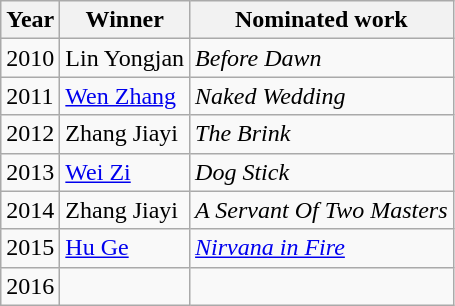<table class="wikitable">
<tr>
<th>Year</th>
<th>Winner</th>
<th>Nominated work</th>
</tr>
<tr>
<td>2010</td>
<td>Lin Yongjan</td>
<td><em>Before Dawn</em></td>
</tr>
<tr>
<td>2011</td>
<td><a href='#'>Wen Zhang</a></td>
<td><em>Naked Wedding</em></td>
</tr>
<tr>
<td>2012</td>
<td>Zhang Jiayi</td>
<td><em>The Brink</em></td>
</tr>
<tr>
<td>2013</td>
<td><a href='#'>Wei Zi</a></td>
<td><em>Dog Stick</em></td>
</tr>
<tr>
<td>2014</td>
<td>Zhang Jiayi</td>
<td><em>A Servant Of Two Masters</em></td>
</tr>
<tr>
<td>2015</td>
<td><a href='#'>Hu Ge</a></td>
<td><em><a href='#'>Nirvana in Fire</a></em></td>
</tr>
<tr>
<td>2016</td>
<td></td>
<td></td>
</tr>
</table>
